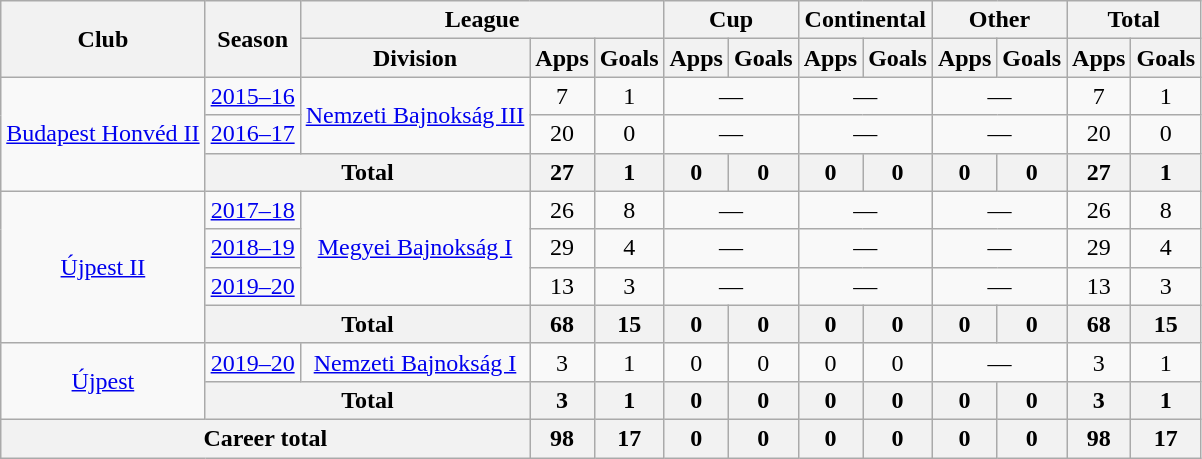<table class="wikitable" style="text-align:center">
<tr>
<th rowspan="2">Club</th>
<th rowspan="2">Season</th>
<th colspan="3">League</th>
<th colspan="2">Cup</th>
<th colspan="2">Continental</th>
<th colspan="2">Other</th>
<th colspan="2">Total</th>
</tr>
<tr>
<th>Division</th>
<th>Apps</th>
<th>Goals</th>
<th>Apps</th>
<th>Goals</th>
<th>Apps</th>
<th>Goals</th>
<th>Apps</th>
<th>Goals</th>
<th>Apps</th>
<th>Goals</th>
</tr>
<tr>
<td rowspan="3"><a href='#'>Budapest Honvéd II</a></td>
<td><a href='#'>2015–16</a></td>
<td rowspan="2"><a href='#'>Nemzeti Bajnokság III</a></td>
<td>7</td>
<td>1</td>
<td colspan="2">—</td>
<td colspan="2">—</td>
<td colspan="2">—</td>
<td>7</td>
<td>1</td>
</tr>
<tr>
<td><a href='#'>2016–17</a></td>
<td>20</td>
<td>0</td>
<td colspan="2">—</td>
<td colspan="2">—</td>
<td colspan="2">—</td>
<td>20</td>
<td>0</td>
</tr>
<tr>
<th colspan="2">Total</th>
<th>27</th>
<th>1</th>
<th>0</th>
<th>0</th>
<th>0</th>
<th>0</th>
<th>0</th>
<th>0</th>
<th>27</th>
<th>1</th>
</tr>
<tr>
<td rowspan="4"><a href='#'>Újpest II</a></td>
<td><a href='#'>2017–18</a></td>
<td rowspan="3"><a href='#'>Megyei Bajnokság I</a></td>
<td>26</td>
<td>8</td>
<td colspan="2">—</td>
<td colspan="2">—</td>
<td colspan="2">—</td>
<td>26</td>
<td>8</td>
</tr>
<tr>
<td><a href='#'>2018–19</a></td>
<td>29</td>
<td>4</td>
<td colspan="2">—</td>
<td colspan="2">—</td>
<td colspan="2">—</td>
<td>29</td>
<td>4</td>
</tr>
<tr>
<td><a href='#'>2019–20</a></td>
<td>13</td>
<td>3</td>
<td colspan="2">—</td>
<td colspan="2">—</td>
<td colspan="2">—</td>
<td>13</td>
<td>3</td>
</tr>
<tr>
<th colspan="2">Total</th>
<th>68</th>
<th>15</th>
<th>0</th>
<th>0</th>
<th>0</th>
<th>0</th>
<th>0</th>
<th>0</th>
<th>68</th>
<th>15</th>
</tr>
<tr>
<td rowspan="2"><a href='#'>Újpest</a></td>
<td><a href='#'>2019–20</a></td>
<td><a href='#'>Nemzeti Bajnokság I</a></td>
<td>3</td>
<td>1</td>
<td>0</td>
<td>0</td>
<td>0</td>
<td>0</td>
<td colspan="2">—</td>
<td>3</td>
<td>1</td>
</tr>
<tr>
<th colspan="2">Total</th>
<th>3</th>
<th>1</th>
<th>0</th>
<th>0</th>
<th>0</th>
<th>0</th>
<th>0</th>
<th>0</th>
<th>3</th>
<th>1</th>
</tr>
<tr>
<th colspan="3">Career total</th>
<th>98</th>
<th>17</th>
<th>0</th>
<th>0</th>
<th>0</th>
<th>0</th>
<th>0</th>
<th>0</th>
<th>98</th>
<th>17</th>
</tr>
</table>
